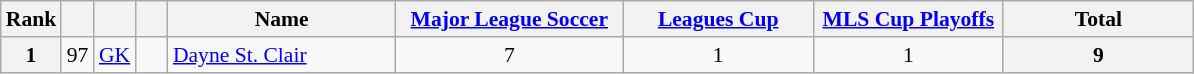<table class="wikitable sortable" style="text-align:center; font-size:90%;">
<tr>
<th width="15">Rank</th>
<th width="15"></th>
<th width="15"></th>
<th width="15"></th>
<th width="145">Name</th>
<th width="145"><a href='#'>Major League Soccer</a></th>
<th width="120"><a href='#'>Leagues Cup</a></th>
<th width="120"><a href='#'>MLS Cup Playoffs</a></th>
<th width="120">Total</th>
</tr>
<tr>
<th>1</th>
<td>97</td>
<td><a href='#'>GK</a></td>
<td></td>
<td align="left"><a href='#'>Dayne St. Clair</a></td>
<td>7</td>
<td>1</td>
<td>1</td>
<th>9</th>
</tr>
</table>
